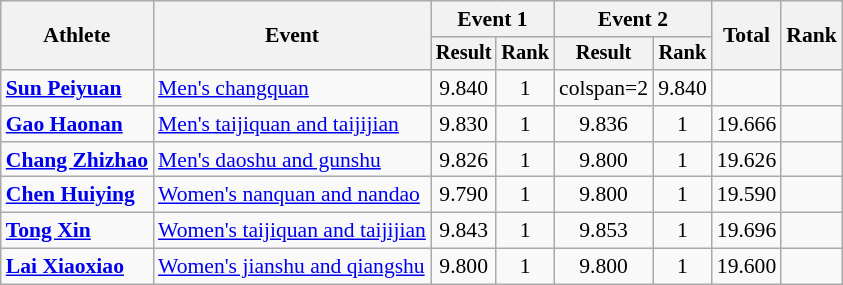<table class=wikitable style=font-size:90%;text-align:center>
<tr>
<th rowspan="2">Athlete</th>
<th rowspan="2">Event</th>
<th colspan="2">Event 1</th>
<th colspan="2">Event 2</th>
<th rowspan="2">Total</th>
<th rowspan="2">Rank</th>
</tr>
<tr style="font-size:95%">
<th>Result</th>
<th>Rank</th>
<th>Result</th>
<th>Rank</th>
</tr>
<tr>
<td align=left><strong><a href='#'>Sun Peiyuan</a></strong></td>
<td align=left><a href='#'>Men's changquan</a></td>
<td>9.840</td>
<td>1</td>
<td>colspan=2 </td>
<td>9.840</td>
<td></td>
</tr>
<tr>
<td align=left><strong><a href='#'>Gao Haonan</a></strong></td>
<td align=left><a href='#'>Men's taijiquan and taijijian</a></td>
<td>9.830</td>
<td>1</td>
<td>9.836</td>
<td>1</td>
<td>19.666</td>
<td></td>
</tr>
<tr>
<td align=left><strong><a href='#'>Chang Zhizhao</a></strong></td>
<td align=left><a href='#'>Men's daoshu and gunshu</a></td>
<td>9.826</td>
<td>1</td>
<td>9.800</td>
<td>1</td>
<td>19.626</td>
<td></td>
</tr>
<tr>
<td align=left><strong><a href='#'>Chen Huiying</a></strong></td>
<td align=left><a href='#'>Women's nanquan and nandao</a></td>
<td>9.790</td>
<td>1</td>
<td>9.800</td>
<td>1</td>
<td>19.590</td>
<td></td>
</tr>
<tr>
<td align=left><strong><a href='#'>Tong Xin</a></strong></td>
<td align=left><a href='#'>Women's taijiquan and taijijian</a></td>
<td>9.843</td>
<td>1</td>
<td>9.853</td>
<td>1</td>
<td>19.696</td>
<td></td>
</tr>
<tr>
<td align=left><strong><a href='#'>Lai Xiaoxiao</a></strong></td>
<td align=left><a href='#'>Women's jianshu and qiangshu</a></td>
<td>9.800</td>
<td>1</td>
<td>9.800</td>
<td>1</td>
<td>19.600</td>
<td></td>
</tr>
</table>
